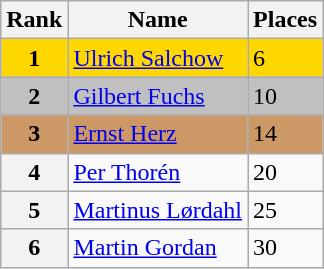<table class="wikitable">
<tr>
<th>Rank</th>
<th>Name</th>
<th>Places</th>
</tr>
<tr bgcolor="gold">
<td align="center"><strong>1</strong></td>
<td> <a href='#'>Ulrich Salchow</a></td>
<td>6</td>
</tr>
<tr bgcolor="silver">
<td align="center"><strong>2</strong></td>
<td> <a href='#'>Gilbert Fuchs</a></td>
<td>10</td>
</tr>
<tr bgcolor="cc9966">
<td align="center"><strong>3</strong></td>
<td> <a href='#'>Ernst Herz</a></td>
<td>14</td>
</tr>
<tr>
<th>4</th>
<td> <a href='#'>Per Thorén</a></td>
<td>20</td>
</tr>
<tr>
<th>5</th>
<td> <a href='#'>Martinus Lørdahl</a></td>
<td>25</td>
</tr>
<tr>
<th>6</th>
<td> <a href='#'>Martin Gordan</a></td>
<td>30</td>
</tr>
</table>
